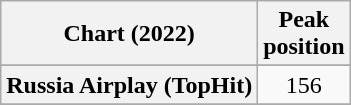<table class="wikitable sortable plainrowheaders" style="text-align:center">
<tr>
<th scope="col">Chart (2022)</th>
<th scope="col">Peak<br>position</th>
</tr>
<tr>
</tr>
<tr>
<th scope="row">Russia Airplay (TopHit)</th>
<td>156</td>
</tr>
<tr>
</tr>
</table>
